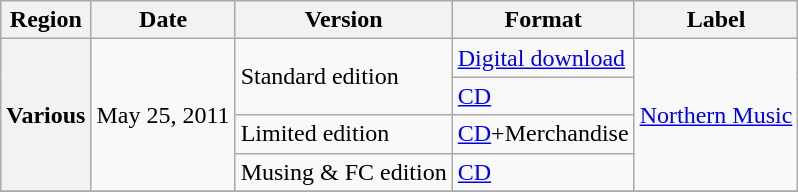<table class="wikitable sortable plainrowheaders">
<tr>
<th scope="col">Region</th>
<th scope="col">Date</th>
<th scope="col">Version</th>
<th scope="col">Format</th>
<th scope="col">Label</th>
</tr>
<tr>
<th rowspan="4">Various</th>
<td rowspan="4">May 25, 2011</td>
<td rowspan="2">Standard edition</td>
<td><a href='#'>Digital download</a></td>
<td rowspan="4"><a href='#'>Northern Music</a></td>
</tr>
<tr>
<td><a href='#'>CD</a></td>
</tr>
<tr>
<td>Limited edition</td>
<td><a href='#'>CD</a>+Merchandise</td>
</tr>
<tr>
<td>Musing & FC edition</td>
<td><a href='#'>CD</a></td>
</tr>
<tr>
</tr>
</table>
